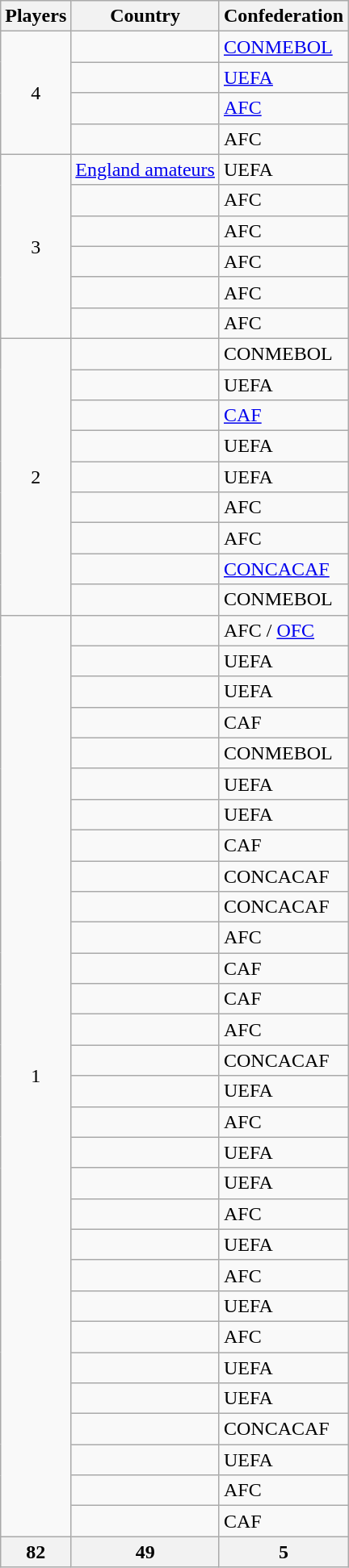<table class="wikitable sortable">
<tr>
<th scope=col data-sort-type="number">Players</th>
<th scope=col>Country</th>
<th scope=col>Confederation</th>
</tr>
<tr>
<td rowspan="4" style="text-align:center">4</td>
<td></td>
<td><a href='#'>CONMEBOL</a></td>
</tr>
<tr>
<td></td>
<td><a href='#'>UEFA</a></td>
</tr>
<tr>
<td></td>
<td><a href='#'>AFC</a></td>
</tr>
<tr>
<td></td>
<td>AFC</td>
</tr>
<tr>
<td rowspan="6" style="text-align:center">3</td>
<td>  <a href='#'>England amateurs</a></td>
<td>UEFA</td>
</tr>
<tr>
<td></td>
<td>AFC</td>
</tr>
<tr>
<td></td>
<td>AFC</td>
</tr>
<tr>
<td> </td>
<td>AFC</td>
</tr>
<tr>
<td></td>
<td>AFC</td>
</tr>
<tr>
<td></td>
<td>AFC</td>
</tr>
<tr>
<td rowspan="9" style= text-align:center>2</td>
<td></td>
<td>CONMEBOL</td>
</tr>
<tr>
<td></td>
<td>UEFA</td>
</tr>
<tr>
<td></td>
<td><a href='#'>CAF</a></td>
</tr>
<tr>
<td></td>
<td>UEFA</td>
</tr>
<tr>
<td> </td>
<td>UEFA</td>
</tr>
<tr>
<td></td>
<td>AFC</td>
</tr>
<tr>
<td></td>
<td>AFC</td>
</tr>
<tr>
<td></td>
<td><a href='#'>CONCACAF</a></td>
</tr>
<tr>
<td></td>
<td>CONMEBOL</td>
</tr>
<tr>
<td rowspan="30" style= text-align:center>1</td>
<td></td>
<td>AFC / <a href='#'>OFC</a></td>
</tr>
<tr>
<td></td>
<td>UEFA</td>
</tr>
<tr>
<td></td>
<td>UEFA</td>
</tr>
<tr>
<td></td>
<td>CAF</td>
</tr>
<tr>
<td></td>
<td>CONMEBOL</td>
</tr>
<tr>
<td></td>
<td>UEFA</td>
</tr>
<tr>
<td></td>
<td>UEFA</td>
</tr>
<tr>
<td></td>
<td>CAF</td>
</tr>
<tr>
<td></td>
<td>CONCACAF</td>
</tr>
<tr>
<td></td>
<td>CONCACAF</td>
</tr>
<tr>
<td></td>
<td>AFC</td>
</tr>
<tr>
<td></td>
<td>CAF</td>
</tr>
<tr>
<td></td>
<td>CAF</td>
</tr>
<tr>
<td></td>
<td>AFC</td>
</tr>
<tr>
<td></td>
<td>CONCACAF</td>
</tr>
<tr>
<td></td>
<td>UEFA</td>
</tr>
<tr>
<td></td>
<td>AFC</td>
</tr>
<tr>
<td></td>
<td>UEFA</td>
</tr>
<tr>
<td></td>
<td>UEFA</td>
</tr>
<tr>
<td></td>
<td>AFC</td>
</tr>
<tr>
<td></td>
<td>UEFA</td>
</tr>
<tr>
<td></td>
<td>AFC</td>
</tr>
<tr>
<td></td>
<td>UEFA</td>
</tr>
<tr>
<td></td>
<td>AFC</td>
</tr>
<tr>
<td></td>
<td>UEFA</td>
</tr>
<tr>
<td></td>
<td>UEFA</td>
</tr>
<tr>
<td></td>
<td>CONCACAF</td>
</tr>
<tr>
<td></td>
<td>UEFA</td>
</tr>
<tr>
<td></td>
<td>AFC</td>
</tr>
<tr>
<td></td>
<td>CAF</td>
</tr>
<tr>
<th>82</th>
<th>49</th>
<th>5</th>
</tr>
</table>
